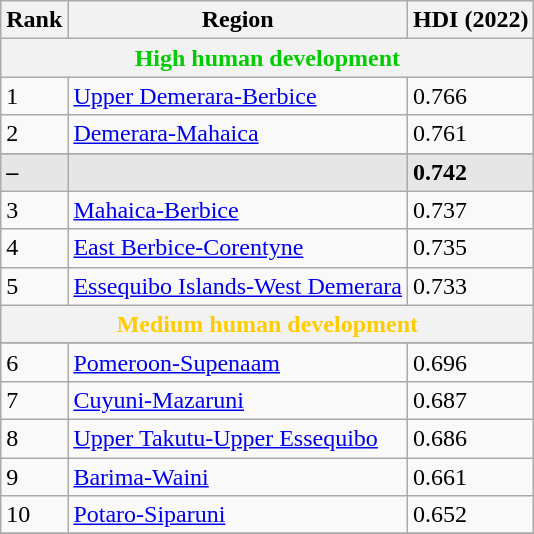<table class="wikitable sortable">
<tr>
<th class="sort">Rank</th>
<th class="sort">Region</th>
<th class="sort">HDI (2022)</th>
</tr>
<tr>
<th colspan="3" style="color:#0c0;">High human development</th>
</tr>
<tr>
<td>1</td>
<td style="text-align:left"> <a href='#'>Upper Demerara-Berbice</a></td>
<td>0.766</td>
</tr>
<tr>
<td>2</td>
<td style="text-align:left"> <a href='#'>Demerara-Mahaica</a></td>
<td>0.761</td>
</tr>
<tr>
</tr>
<tr style="background:#e6e6e6">
<td><strong>–</strong></td>
<td style="text-align:left"><strong></strong></td>
<td><strong>0.742</strong></td>
</tr>
<tr>
<td>3</td>
<td style="text-align:left"> <a href='#'>Mahaica-Berbice</a></td>
<td>0.737</td>
</tr>
<tr>
<td>4</td>
<td style="text-align:left"> <a href='#'>East Berbice-Corentyne</a></td>
<td>0.735</td>
</tr>
<tr>
<td>5</td>
<td style="text-align:left"> <a href='#'>Essequibo Islands-West Demerara</a></td>
<td>0.733</td>
</tr>
<tr>
<th colspan="3" style="color:#fc0;">Medium human development</th>
</tr>
<tr style="background:#e6e6e6">
</tr>
<tr>
<td>6</td>
<td style="text-align:left"> <a href='#'>Pomeroon-Supenaam</a></td>
<td>0.696</td>
</tr>
<tr>
<td>7</td>
<td style="text-align:left"> <a href='#'>Cuyuni-Mazaruni</a></td>
<td>0.687</td>
</tr>
<tr>
<td>8</td>
<td style="text-align:left"> <a href='#'>Upper Takutu-Upper Essequibo</a></td>
<td>0.686</td>
</tr>
<tr>
<td>9</td>
<td style="text-align:left"> <a href='#'>Barima-Waini</a></td>
<td>0.661</td>
</tr>
<tr>
<td>10</td>
<td style="text-align:left"> <a href='#'>Potaro-Siparuni</a></td>
<td>0.652</td>
</tr>
<tr>
</tr>
</table>
